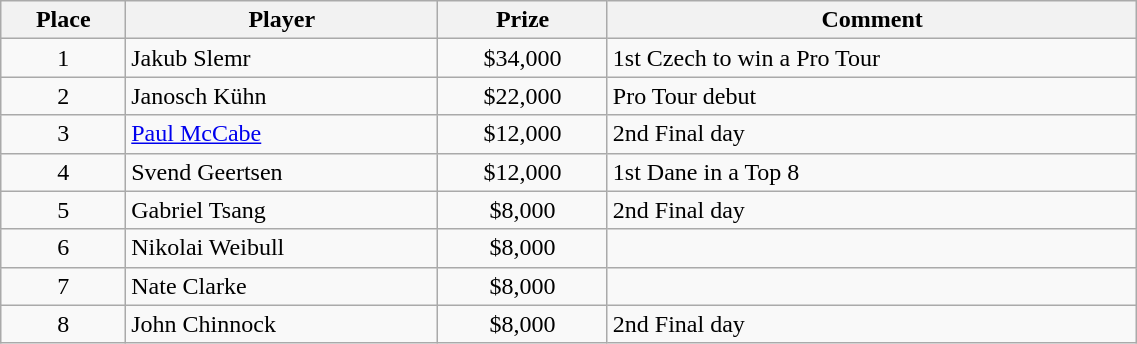<table class="wikitable" width=60%>
<tr>
<th>Place</th>
<th>Player</th>
<th>Prize</th>
<th>Comment</th>
</tr>
<tr>
<td align=center>1</td>
<td> Jakub Slemr</td>
<td align=center>$34,000</td>
<td>1st Czech to win a Pro Tour</td>
</tr>
<tr>
<td align=center>2</td>
<td> Janosch Kühn</td>
<td align=center>$22,000</td>
<td>Pro Tour debut</td>
</tr>
<tr>
<td align=center>3</td>
<td> <a href='#'>Paul McCabe</a></td>
<td align=center>$12,000</td>
<td>2nd Final day</td>
</tr>
<tr>
<td align=center>4</td>
<td> Svend Geertsen</td>
<td align=center>$12,000</td>
<td>1st Dane in a Top 8</td>
</tr>
<tr>
<td align=center>5</td>
<td> Gabriel Tsang</td>
<td align=center>$8,000</td>
<td>2nd Final day</td>
</tr>
<tr>
<td align=center>6</td>
<td> Nikolai Weibull</td>
<td align=center>$8,000</td>
<td></td>
</tr>
<tr>
<td align=center>7</td>
<td> Nate Clarke</td>
<td align=center>$8,000</td>
<td></td>
</tr>
<tr>
<td align=center>8</td>
<td> John Chinnock</td>
<td align=center>$8,000</td>
<td>2nd Final day</td>
</tr>
</table>
